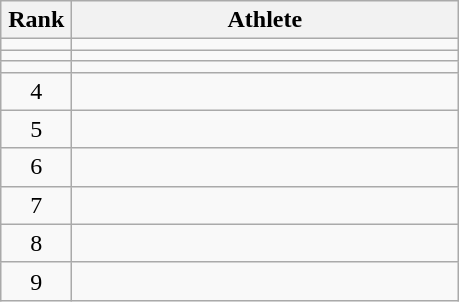<table class="wikitable" style="text-align: center;">
<tr>
<th width=40>Rank</th>
<th width=250>Athlete</th>
</tr>
<tr>
<td></td>
<td align=left></td>
</tr>
<tr>
<td></td>
<td align=left></td>
</tr>
<tr>
<td></td>
<td align=left></td>
</tr>
<tr>
<td>4</td>
<td align=left></td>
</tr>
<tr>
<td>5</td>
<td align=left></td>
</tr>
<tr>
<td>6</td>
<td align=left></td>
</tr>
<tr>
<td>7</td>
<td align=left></td>
</tr>
<tr>
<td>8</td>
<td align=left></td>
</tr>
<tr>
<td>9</td>
<td align=left></td>
</tr>
</table>
